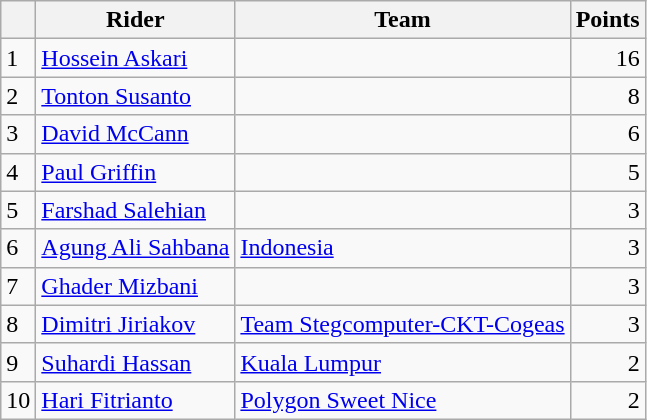<table class=wikitable>
<tr>
<th></th>
<th>Rider</th>
<th>Team</th>
<th>Points</th>
</tr>
<tr>
<td>1</td>
<td> <a href='#'>Hossein Askari</a> </td>
<td></td>
<td align=right>16</td>
</tr>
<tr>
<td>2</td>
<td> <a href='#'>Tonton Susanto</a></td>
<td></td>
<td align=right>8</td>
</tr>
<tr>
<td>3</td>
<td> <a href='#'>David McCann</a></td>
<td></td>
<td align=right>6</td>
</tr>
<tr>
<td>4</td>
<td> <a href='#'>Paul Griffin</a></td>
<td></td>
<td align=right>5</td>
</tr>
<tr>
<td>5</td>
<td> <a href='#'>Farshad Salehian</a></td>
<td></td>
<td align=right>3</td>
</tr>
<tr>
<td>6</td>
<td> <a href='#'>Agung Ali Sahbana</a></td>
<td><a href='#'>Indonesia</a></td>
<td align=right>3</td>
</tr>
<tr>
<td>7</td>
<td> <a href='#'>Ghader Mizbani</a></td>
<td></td>
<td align=right>3</td>
</tr>
<tr>
<td>8</td>
<td> <a href='#'>Dimitri Jiriakov</a></td>
<td><a href='#'>Team Stegcomputer-CKT-Cogeas</a></td>
<td align=right>3</td>
</tr>
<tr>
<td>9</td>
<td> <a href='#'>Suhardi Hassan</a></td>
<td><a href='#'>Kuala Lumpur</a></td>
<td align=right>2</td>
</tr>
<tr>
<td>10</td>
<td> <a href='#'>Hari Fitrianto</a></td>
<td><a href='#'>Polygon Sweet Nice</a></td>
<td align=right>2</td>
</tr>
</table>
